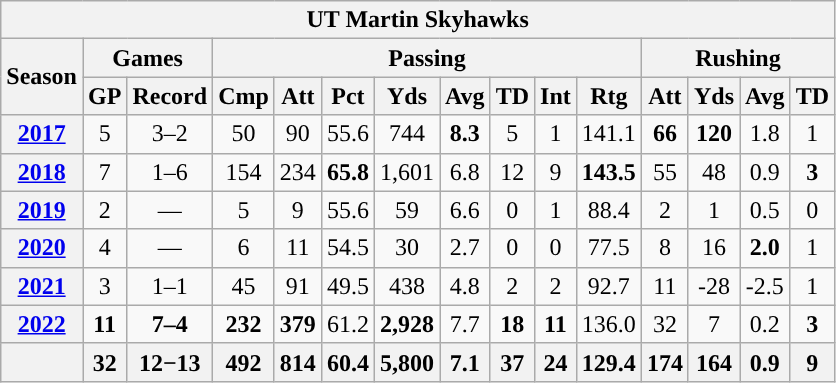<table class="wikitable" style="text-align:center;">
<tr>
<th colspan="16">UT Martin Skyhawks</th>
</tr>
<tr>
<th rowspan="2">Season</th>
<th colspan="2">Games</th>
<th colspan="8">Passing</th>
<th colspan="4">Rushing</th>
</tr>
<tr>
<th>GP</th>
<th>Record</th>
<th>Cmp</th>
<th>Att</th>
<th>Pct</th>
<th>Yds</th>
<th>Avg</th>
<th>TD</th>
<th>Int</th>
<th>Rtg</th>
<th>Att</th>
<th>Yds</th>
<th>Avg</th>
<th>TD</th>
</tr>
<tr>
<th><a href='#'>2017</a></th>
<td>5</td>
<td>3–2</td>
<td>50</td>
<td>90</td>
<td>55.6</td>
<td>744</td>
<td><strong>8.3</strong></td>
<td>5</td>
<td>1</td>
<td>141.1</td>
<td><strong>66</strong></td>
<td><strong>120</strong></td>
<td>1.8</td>
<td>1</td>
</tr>
<tr>
<th><a href='#'>2018</a></th>
<td>7</td>
<td>1–6</td>
<td>154</td>
<td>234</td>
<td><strong>65.8</strong></td>
<td>1,601</td>
<td>6.8</td>
<td>12</td>
<td>9</td>
<td><strong>143.5</strong></td>
<td>55</td>
<td>48</td>
<td>0.9</td>
<td><strong>3</strong></td>
</tr>
<tr>
<th><a href='#'>2019</a></th>
<td>2</td>
<td>—</td>
<td>5</td>
<td>9</td>
<td>55.6</td>
<td>59</td>
<td>6.6</td>
<td>0</td>
<td>1</td>
<td>88.4</td>
<td>2</td>
<td>1</td>
<td>0.5</td>
<td>0</td>
</tr>
<tr>
<th><a href='#'>2020</a></th>
<td>4</td>
<td>—</td>
<td>6</td>
<td>11</td>
<td>54.5</td>
<td>30</td>
<td>2.7</td>
<td>0</td>
<td>0</td>
<td>77.5</td>
<td>8</td>
<td>16</td>
<td><strong>2.0</strong></td>
<td>1</td>
</tr>
<tr>
<th><a href='#'>2021</a></th>
<td>3</td>
<td>1–1</td>
<td>45</td>
<td>91</td>
<td>49.5</td>
<td>438</td>
<td>4.8</td>
<td>2</td>
<td>2</td>
<td>92.7</td>
<td>11</td>
<td>-28</td>
<td>-2.5</td>
<td>1</td>
</tr>
<tr>
<th><a href='#'>2022</a></th>
<td><strong>11</strong></td>
<td><strong>7–4</strong></td>
<td><strong>232</strong></td>
<td><strong>379</strong></td>
<td>61.2</td>
<td><strong>2,928</strong></td>
<td>7.7</td>
<td><strong>18</strong></td>
<td><strong>11</strong></td>
<td>136.0</td>
<td>32</td>
<td>7</td>
<td>0.2</td>
<td><strong>3</strong></td>
</tr>
<tr>
<th></th>
<th>32</th>
<th>12−13</th>
<th>492</th>
<th>814</th>
<th>60.4</th>
<th>5,800</th>
<th>7.1</th>
<th>37</th>
<th>24</th>
<th>129.4</th>
<th>174</th>
<th>164</th>
<th>0.9</th>
<th>9</th>
</tr>
</table>
